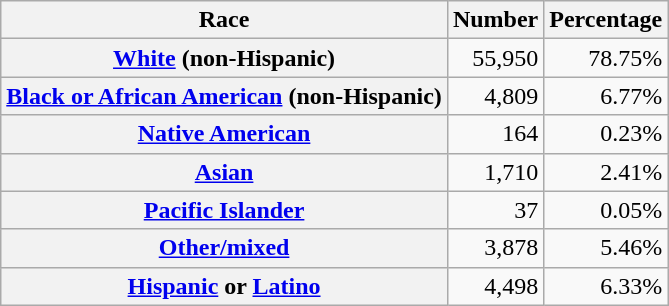<table class="wikitable" style="text-align:right">
<tr>
<th scope="col">Race</th>
<th scope="col">Number</th>
<th scope="col">Percentage</th>
</tr>
<tr>
<th scope="row"><a href='#'>White</a> (non-Hispanic)</th>
<td>55,950</td>
<td>78.75%</td>
</tr>
<tr>
<th scope="row"><a href='#'>Black or African American</a> (non-Hispanic)</th>
<td>4,809</td>
<td>6.77%</td>
</tr>
<tr>
<th scope="row"><a href='#'>Native American</a></th>
<td>164</td>
<td>0.23%</td>
</tr>
<tr>
<th scope="row"><a href='#'>Asian</a></th>
<td>1,710</td>
<td>2.41%</td>
</tr>
<tr>
<th scope="row"><a href='#'>Pacific Islander</a></th>
<td>37</td>
<td>0.05%</td>
</tr>
<tr>
<th scope="row"><a href='#'>Other/mixed</a></th>
<td>3,878</td>
<td>5.46%</td>
</tr>
<tr>
<th scope="row"><a href='#'>Hispanic</a> or <a href='#'>Latino</a></th>
<td>4,498</td>
<td>6.33%</td>
</tr>
</table>
